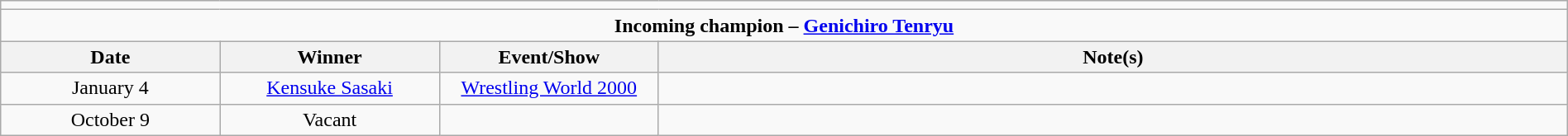<table class="wikitable" style="text-align:center; width:100%;">
<tr>
<td colspan="5"></td>
</tr>
<tr>
<td colspan="5"><strong>Incoming champion – <a href='#'>Genichiro Tenryu</a></strong></td>
</tr>
<tr>
<th width=14%>Date</th>
<th width=14%>Winner</th>
<th width=14%>Event/Show</th>
<th width=58%>Note(s)</th>
</tr>
<tr>
<td>January 4</td>
<td><a href='#'>Kensuke Sasaki</a></td>
<td><a href='#'>Wrestling World 2000</a></td>
<td align="left"></td>
</tr>
<tr>
<td>October 9</td>
<td>Vacant</td>
<td></td>
<td align="left"></td>
</tr>
</table>
